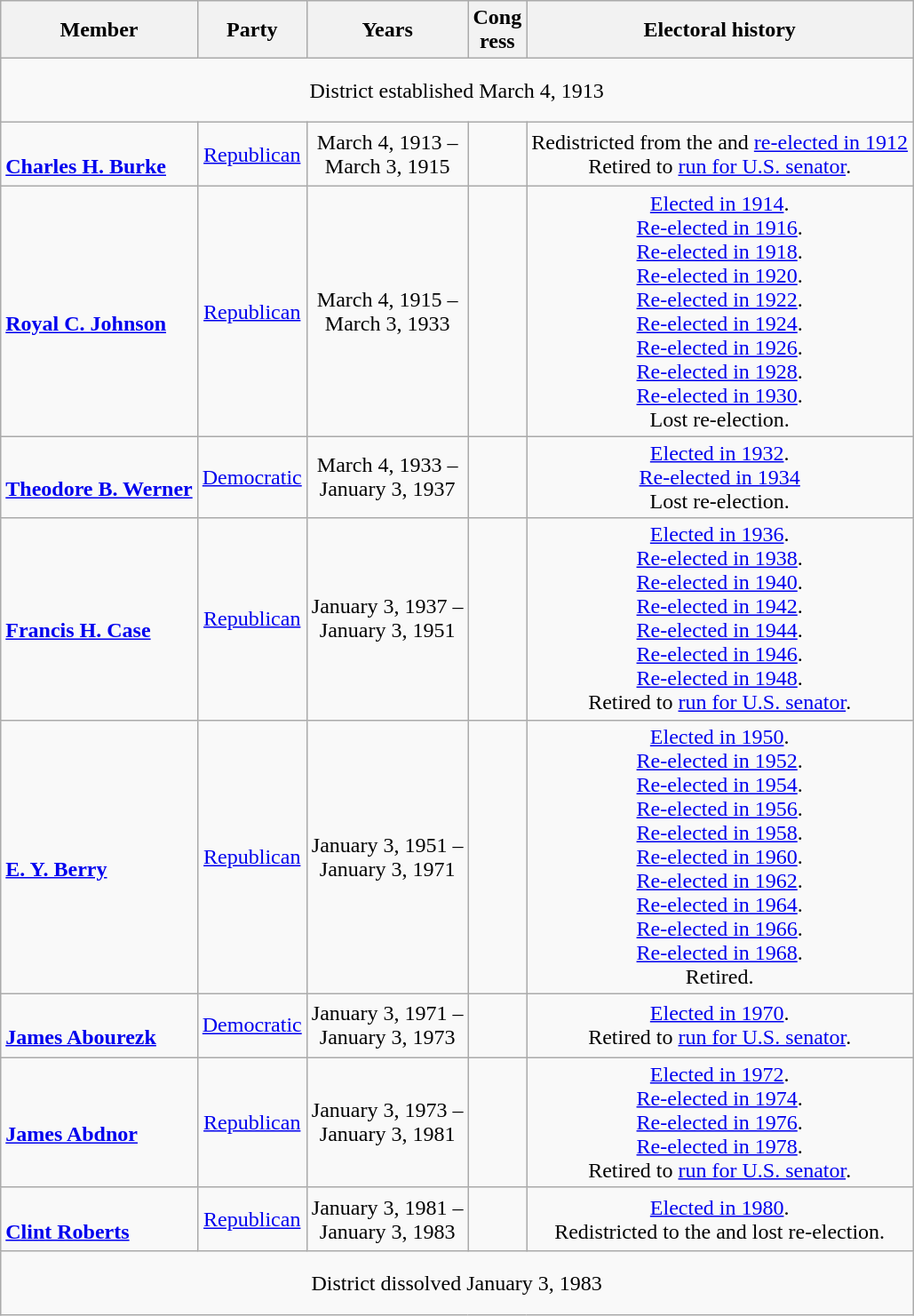<table class=wikitable style="text-align:center">
<tr>
<th>Member<br></th>
<th>Party</th>
<th>Years</th>
<th>Cong<br>ress</th>
<th>Electoral history</th>
</tr>
<tr style="height:3em">
<td colspan=5>District established March 4, 1913</td>
</tr>
<tr style="height:3em">
<td align=left><br><strong><a href='#'>Charles H. Burke</a></strong><br></td>
<td><a href='#'>Republican</a></td>
<td nowrap>March 4, 1913 –<br>March 3, 1915</td>
<td></td>
<td>Redistricted from the  and <a href='#'>re-elected in 1912</a><br>Retired to <a href='#'>run for U.S. senator</a>.</td>
</tr>
<tr style="height:3em">
<td align=left><br><strong><a href='#'>Royal C. Johnson</a></strong><br></td>
<td><a href='#'>Republican</a></td>
<td nowrap>March 4, 1915 –<br>March 3, 1933</td>
<td></td>
<td><a href='#'>Elected in 1914</a>.<br><a href='#'>Re-elected in 1916</a>.<br><a href='#'>Re-elected in 1918</a>.<br><a href='#'>Re-elected in 1920</a>.<br><a href='#'>Re-elected in 1922</a>.<br><a href='#'>Re-elected in 1924</a>.<br><a href='#'>Re-elected in 1926</a>.<br><a href='#'>Re-elected in 1928</a>.<br><a href='#'>Re-elected in 1930</a>.<br>Lost re-election.</td>
</tr>
<tr style="height:3em">
<td align=left><br><strong><a href='#'>Theodore B. Werner</a></strong><br></td>
<td><a href='#'>Democratic</a></td>
<td nowrap>March 4, 1933 –<br>January 3, 1937</td>
<td></td>
<td><a href='#'>Elected in 1932</a>.<br><a href='#'>Re-elected in 1934</a><br>Lost re-election.</td>
</tr>
<tr style="height:3em">
<td align=left><br><strong><a href='#'>Francis H. Case</a></strong><br></td>
<td><a href='#'>Republican</a></td>
<td nowrap>January 3, 1937 –<br>January 3, 1951</td>
<td></td>
<td><a href='#'>Elected in 1936</a>.<br><a href='#'>Re-elected in 1938</a>.<br><a href='#'>Re-elected in 1940</a>.<br><a href='#'>Re-elected in 1942</a>.<br><a href='#'>Re-elected in 1944</a>.<br><a href='#'>Re-elected in 1946</a>.<br><a href='#'>Re-elected in 1948</a>.<br>Retired to <a href='#'>run for U.S. senator</a>.</td>
</tr>
<tr style="height:3em">
<td align=left><br><strong><a href='#'>E. Y. Berry</a></strong><br></td>
<td><a href='#'>Republican</a></td>
<td nowrap>January 3, 1951 –<br>January 3, 1971</td>
<td></td>
<td><a href='#'>Elected in 1950</a>.<br><a href='#'>Re-elected in 1952</a>.<br><a href='#'>Re-elected in 1954</a>.<br><a href='#'>Re-elected in 1956</a>.<br><a href='#'>Re-elected in 1958</a>.<br><a href='#'>Re-elected in 1960</a>.<br><a href='#'>Re-elected in 1962</a>.<br><a href='#'>Re-elected in 1964</a>.<br><a href='#'>Re-elected in 1966</a>.<br><a href='#'>Re-elected in 1968</a>.<br>Retired.</td>
</tr>
<tr style="height:3em">
<td align=left><br><strong><a href='#'>James Abourezk</a></strong><br></td>
<td><a href='#'>Democratic</a></td>
<td nowrap>January 3, 1971 –<br>January 3, 1973</td>
<td></td>
<td><a href='#'>Elected in 1970</a>.<br>Retired to <a href='#'>run for U.S. senator</a>.</td>
</tr>
<tr style="height:3em">
<td align=left><br><strong><a href='#'>James Abdnor</a></strong><br></td>
<td><a href='#'>Republican</a></td>
<td nowrap>January 3, 1973 –<br>January 3, 1981</td>
<td></td>
<td><a href='#'>Elected in 1972</a>.<br><a href='#'>Re-elected in 1974</a>.<br><a href='#'>Re-elected in 1976</a>.<br><a href='#'>Re-elected in 1978</a>.<br>Retired to <a href='#'>run for U.S. senator</a>.</td>
</tr>
<tr style="height:3em">
<td align=left><br><strong><a href='#'>Clint Roberts</a></strong><br></td>
<td><a href='#'>Republican</a></td>
<td nowrap>January 3, 1981 –<br>January 3, 1983</td>
<td></td>
<td><a href='#'>Elected in 1980</a>.<br>Redistricted to the  and lost re-election.</td>
</tr>
<tr style="height:3em">
<td colspan=5>District dissolved January 3, 1983</td>
</tr>
</table>
